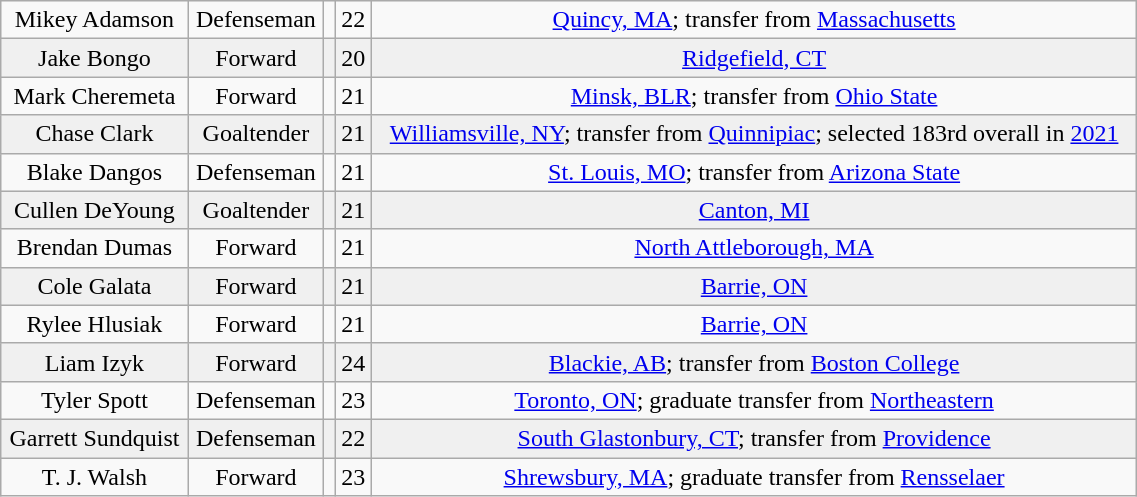<table class="wikitable" width="60%">
<tr align="center" bgcolor="">
<td>Mikey Adamson</td>
<td>Defenseman</td>
<td></td>
<td>22</td>
<td><a href='#'>Quincy, MA</a>; transfer from <a href='#'>Massachusetts</a></td>
</tr>
<tr align="center" bgcolor="f0f0f0">
<td>Jake Bongo</td>
<td>Forward</td>
<td></td>
<td>20</td>
<td><a href='#'>Ridgefield, CT</a></td>
</tr>
<tr align="center" bgcolor="">
<td>Mark Cheremeta</td>
<td>Forward</td>
<td></td>
<td>21</td>
<td><a href='#'>Minsk, BLR</a>; transfer from <a href='#'>Ohio State</a></td>
</tr>
<tr align="center" bgcolor="f0f0f0">
<td>Chase Clark</td>
<td>Goaltender</td>
<td></td>
<td>21</td>
<td><a href='#'>Williamsville, NY</a>; transfer from <a href='#'>Quinnipiac</a>; selected 183rd overall in <a href='#'>2021</a></td>
</tr>
<tr align="center" bgcolor="">
<td>Blake Dangos</td>
<td>Defenseman</td>
<td></td>
<td>21</td>
<td><a href='#'>St. Louis, MO</a>; transfer from <a href='#'>Arizona State</a></td>
</tr>
<tr align="center" bgcolor="f0f0f0">
<td>Cullen DeYoung</td>
<td>Goaltender</td>
<td></td>
<td>21</td>
<td><a href='#'>Canton, MI</a></td>
</tr>
<tr align="center" bgcolor="">
<td>Brendan Dumas</td>
<td>Forward</td>
<td></td>
<td>21</td>
<td><a href='#'>North Attleborough, MA</a></td>
</tr>
<tr align="center" bgcolor="f0f0f0">
<td>Cole Galata</td>
<td>Forward</td>
<td></td>
<td>21</td>
<td><a href='#'>Barrie, ON</a></td>
</tr>
<tr align="center" bgcolor="">
<td>Rylee Hlusiak</td>
<td>Forward</td>
<td></td>
<td>21</td>
<td><a href='#'>Barrie, ON</a></td>
</tr>
<tr align="center" bgcolor="f0f0f0">
<td>Liam Izyk</td>
<td>Forward</td>
<td></td>
<td>24</td>
<td><a href='#'>Blackie, AB</a>; transfer from <a href='#'>Boston College</a></td>
</tr>
<tr align="center" bgcolor="">
<td>Tyler Spott</td>
<td>Defenseman</td>
<td></td>
<td>23</td>
<td><a href='#'>Toronto, ON</a>; graduate transfer from <a href='#'>Northeastern</a></td>
</tr>
<tr align="center" bgcolor="f0f0f0">
<td>Garrett Sundquist</td>
<td>Defenseman</td>
<td></td>
<td>22</td>
<td><a href='#'>South Glastonbury, CT</a>; transfer from <a href='#'>Providence</a></td>
</tr>
<tr align="center" bgcolor="">
<td>T. J. Walsh</td>
<td>Forward</td>
<td></td>
<td>23</td>
<td><a href='#'>Shrewsbury, MA</a>; graduate transfer from <a href='#'>Rensselaer</a></td>
</tr>
</table>
